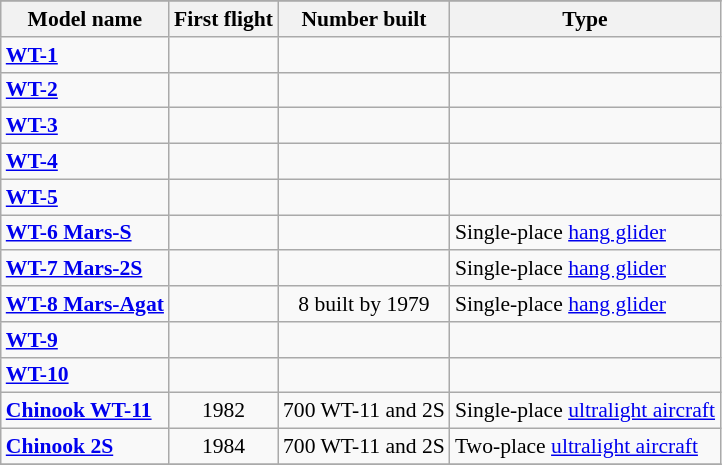<table class="wikitable" align=center style="font-size:90%;">
<tr>
</tr>
<tr bgcolor="#efefef">
<th>Model name</th>
<th>First flight</th>
<th>Number built</th>
<th>Type</th>
</tr>
<tr>
<td align=left><strong><a href='#'>WT-1</a></strong></td>
<td align=center></td>
<td align=center></td>
<td align=left></td>
</tr>
<tr>
<td align=left><strong><a href='#'>WT-2</a></strong></td>
<td align=center></td>
<td align=center></td>
<td align=left></td>
</tr>
<tr>
<td align=left><strong><a href='#'>WT-3</a></strong></td>
<td align=center></td>
<td align=center></td>
<td align=left></td>
</tr>
<tr>
<td align=left><strong><a href='#'>WT-4</a></strong></td>
<td align=center></td>
<td align=center></td>
<td align=left></td>
</tr>
<tr>
<td align=left><strong><a href='#'>WT-5</a></strong></td>
<td align=center></td>
<td align=center></td>
<td align=left></td>
</tr>
<tr>
<td align=left><strong><a href='#'>WT-6 Mars-S</a></strong></td>
<td align=center></td>
<td align=center></td>
<td align=left>Single-place <a href='#'>hang glider</a></td>
</tr>
<tr>
<td align=left><strong><a href='#'>WT-7 Mars-2S</a></strong></td>
<td align=center></td>
<td align=center></td>
<td align=left>Single-place <a href='#'>hang glider</a></td>
</tr>
<tr>
<td align=left><strong><a href='#'>WT-8 Mars-Agat</a></strong></td>
<td align=center></td>
<td align=center>8 built by 1979</td>
<td align=left>Single-place <a href='#'>hang glider</a></td>
</tr>
<tr>
<td align=left><strong><a href='#'>WT-9</a></strong></td>
<td align=center></td>
<td align=center></td>
<td align=left></td>
</tr>
<tr>
<td align=left><strong><a href='#'>WT-10</a></strong></td>
<td align=center></td>
<td align=center></td>
<td align=left></td>
</tr>
<tr>
<td align=left><strong><a href='#'>Chinook WT-11</a></strong></td>
<td align=center>1982</td>
<td align=center>700 WT-11 and 2S</td>
<td align=left>Single-place <a href='#'>ultralight aircraft</a></td>
</tr>
<tr>
<td align=left><strong><a href='#'>Chinook 2S</a></strong></td>
<td align=center>1984</td>
<td align=center>700 WT-11 and 2S</td>
<td align=left>Two-place <a href='#'>ultralight aircraft</a></td>
</tr>
<tr>
</tr>
</table>
